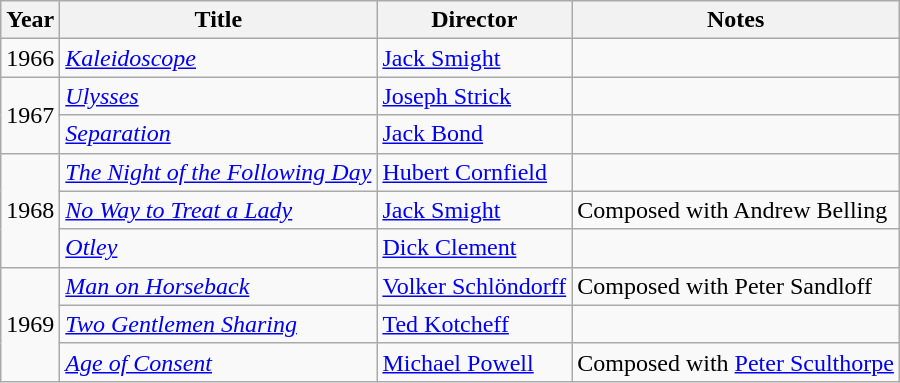<table class="wikitable">
<tr>
<th>Year</th>
<th>Title</th>
<th>Director</th>
<th>Notes</th>
</tr>
<tr>
<td>1966</td>
<td><em><a href='#'>Kaleidoscope</a></em></td>
<td><a href='#'>Jack Smight</a></td>
<td></td>
</tr>
<tr>
<td rowspan="2">1967</td>
<td><em><a href='#'>Ulysses</a></em></td>
<td><a href='#'>Joseph Strick</a></td>
<td></td>
</tr>
<tr>
<td><em><a href='#'>Separation</a></em></td>
<td><a href='#'>Jack Bond</a></td>
<td></td>
</tr>
<tr>
<td rowspan="3">1968</td>
<td><em><a href='#'>The Night of the Following Day</a></em></td>
<td><a href='#'>Hubert Cornfield</a></td>
<td></td>
</tr>
<tr>
<td><em><a href='#'>No Way to Treat a Lady</a></em></td>
<td><a href='#'>Jack Smight</a></td>
<td>Composed with Andrew Belling</td>
</tr>
<tr>
<td><em><a href='#'>Otley</a></em></td>
<td><a href='#'>Dick Clement</a></td>
<td></td>
</tr>
<tr>
<td rowspan="3">1969</td>
<td><em><a href='#'>Man on Horseback</a></em></td>
<td><a href='#'>Volker Schlöndorff</a></td>
<td>Composed with Peter Sandloff</td>
</tr>
<tr>
<td><em><a href='#'>Two Gentlemen Sharing</a></em></td>
<td><a href='#'>Ted Kotcheff</a></td>
<td></td>
</tr>
<tr>
<td><em><a href='#'>Age of Consent</a></em></td>
<td><a href='#'>Michael Powell</a></td>
<td>Composed with <a href='#'>Peter Sculthorpe</a></td>
</tr>
</table>
